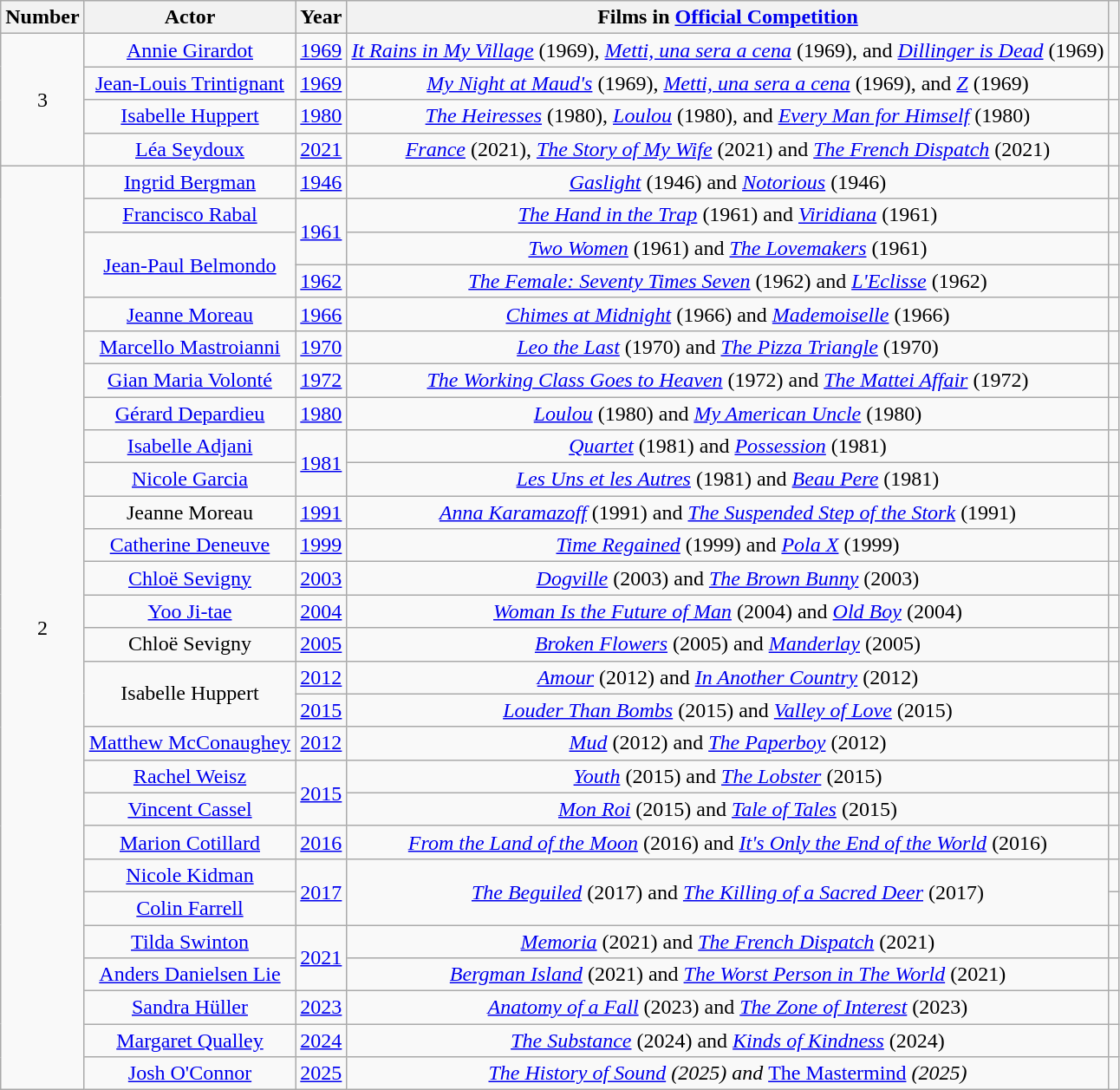<table class="wikitable sortable" style="text-align: center">
<tr>
<th scope="col">Number</th>
<th scope="col">Actor</th>
<th scope="col">Year</th>
<th scope="col">Films in <a href='#'>Official Competition</a></th>
<th scope="col" class="unsortable"></th>
</tr>
<tr>
<td rowspan="4">3</td>
<td><a href='#'>Annie Girardot</a></td>
<td><a href='#'>1969</a></td>
<td><em><a href='#'>It Rains in My Village</a></em> (1969), <em><a href='#'>Metti, una sera a cena</a></em> (1969), and <em><a href='#'>Dillinger is Dead</a></em> (1969)</td>
<td></td>
</tr>
<tr>
<td><a href='#'>Jean-Louis Trintignant</a></td>
<td><a href='#'>1969</a></td>
<td><em><a href='#'>My Night at Maud's</a></em> (1969), <em><a href='#'>Metti, una sera a cena</a></em> (1969), and <em><a href='#'>Z</a></em> (1969)</td>
<td></td>
</tr>
<tr>
<td><a href='#'>Isabelle Huppert</a></td>
<td><a href='#'>1980</a></td>
<td><em><a href='#'>The Heiresses</a></em> (1980), <em><a href='#'>Loulou</a></em> (1980), and <em><a href='#'>Every Man for Himself</a></em> (1980)</td>
<td></td>
</tr>
<tr>
<td><a href='#'>Léa Seydoux</a></td>
<td><a href='#'>2021</a></td>
<td><em><a href='#'>France</a></em> (2021), <em><a href='#'>The Story of My Wife</a></em> (2021) and <em><a href='#'>The French Dispatch</a></em> (2021)</td>
<td></td>
</tr>
<tr>
<td rowspan="28">2</td>
<td><a href='#'>Ingrid Bergman</a></td>
<td><a href='#'>1946</a></td>
<td><em><a href='#'>Gaslight</a></em> (1946) and <em><a href='#'>Notorious</a></em> (1946)</td>
<td></td>
</tr>
<tr>
<td><a href='#'>Francisco Rabal</a></td>
<td rowspan="2"><a href='#'>1961</a></td>
<td><em><a href='#'>The Hand in the Trap</a></em> (1961) and <em><a href='#'>Viridiana</a></em> (1961)</td>
<td></td>
</tr>
<tr>
<td rowspan="2"><a href='#'>Jean-Paul Belmondo</a></td>
<td><em><a href='#'>Two Women</a></em> (1961) and <em><a href='#'>The Lovemakers</a></em> (1961)</td>
<td></td>
</tr>
<tr>
<td><a href='#'>1962</a></td>
<td><em><a href='#'>The Female: Seventy Times Seven</a></em> (1962) and <em><a href='#'>L'Eclisse</a></em> (1962)</td>
<td></td>
</tr>
<tr>
<td><a href='#'>Jeanne Moreau</a></td>
<td><a href='#'>1966</a></td>
<td><em><a href='#'>Chimes at Midnight</a></em> (1966) and <em><a href='#'>Mademoiselle</a></em> (1966)</td>
<td></td>
</tr>
<tr>
<td><a href='#'>Marcello Mastroianni</a></td>
<td><a href='#'>1970</a></td>
<td><em><a href='#'>Leo the Last</a></em> (1970) and <em><a href='#'>The Pizza Triangle</a></em> (1970)</td>
<td></td>
</tr>
<tr>
<td><a href='#'>Gian Maria Volonté</a></td>
<td><a href='#'>1972</a></td>
<td><em><a href='#'>The Working Class Goes to Heaven</a></em> (1972) and <em><a href='#'>The Mattei Affair</a></em> (1972)</td>
<td></td>
</tr>
<tr>
<td><a href='#'>Gérard Depardieu</a></td>
<td><a href='#'>1980</a></td>
<td><em><a href='#'>Loulou</a></em> (1980) and <em><a href='#'>My American Uncle</a></em> (1980)</td>
<td></td>
</tr>
<tr>
<td><a href='#'>Isabelle Adjani</a></td>
<td rowspan="2"><a href='#'>1981</a></td>
<td><em><a href='#'>Quartet</a></em> (1981) and <em><a href='#'>Possession</a></em> (1981)</td>
<td></td>
</tr>
<tr>
<td><a href='#'>Nicole Garcia</a></td>
<td><em><a href='#'>Les Uns et les Autres</a></em> (1981) and <em><a href='#'>Beau Pere</a></em> (1981)</td>
<td></td>
</tr>
<tr>
<td>Jeanne Moreau</td>
<td><a href='#'>1991</a></td>
<td><em><a href='#'>Anna Karamazoff</a></em> (1991) and <em><a href='#'>The Suspended Step of the Stork</a></em> (1991)</td>
<td></td>
</tr>
<tr>
<td><a href='#'>Catherine Deneuve</a></td>
<td><a href='#'>1999</a></td>
<td><em><a href='#'>Time Regained</a></em> (1999) and <em><a href='#'>Pola X</a></em> (1999)</td>
<td></td>
</tr>
<tr>
<td><a href='#'>Chloë Sevigny</a></td>
<td><a href='#'>2003</a></td>
<td><em><a href='#'>Dogville</a></em> (2003) and <em><a href='#'>The Brown Bunny</a></em> (2003)</td>
</tr>
<tr>
<td><a href='#'>Yoo Ji-tae</a></td>
<td><a href='#'>2004</a></td>
<td><em><a href='#'>Woman Is the Future of Man</a></em> (2004) and <em><a href='#'>Old Boy</a></em> (2004)</td>
<td></td>
</tr>
<tr>
<td>Chloë Sevigny</td>
<td><a href='#'>2005</a></td>
<td><em><a href='#'>Broken Flowers</a></em> (2005) and <em><a href='#'>Manderlay</a></em> (2005)</td>
</tr>
<tr>
<td rowspan="2">Isabelle Huppert</td>
<td><a href='#'>2012</a></td>
<td><em><a href='#'>Amour</a></em> (2012) and <em><a href='#'>In Another Country</a></em> (2012)</td>
<td></td>
</tr>
<tr>
<td><a href='#'>2015</a></td>
<td><em><a href='#'>Louder Than Bombs</a></em> (2015) and <em><a href='#'>Valley of Love</a></em> (2015)</td>
<td></td>
</tr>
<tr>
<td><a href='#'>Matthew McConaughey</a></td>
<td><a href='#'>2012</a></td>
<td><em><a href='#'>Mud</a></em> (2012) and <em><a href='#'>The Paperboy</a></em> (2012)</td>
<td></td>
</tr>
<tr>
<td><a href='#'>Rachel Weisz</a></td>
<td rowspan="2"><a href='#'>2015</a></td>
<td><em><a href='#'>Youth</a></em> (2015) and <em><a href='#'>The Lobster</a></em> (2015)</td>
<td></td>
</tr>
<tr>
<td><a href='#'>Vincent Cassel</a></td>
<td><em><a href='#'>Mon Roi</a></em> (2015) and <em><a href='#'>Tale of Tales</a></em> (2015)</td>
<td></td>
</tr>
<tr>
<td><a href='#'>Marion Cotillard</a></td>
<td><a href='#'>2016</a></td>
<td><em><a href='#'>From the Land of the Moon</a></em> (2016) and <em><a href='#'>It's Only the End of the World</a></em> (2016)</td>
<td></td>
</tr>
<tr>
<td><a href='#'>Nicole Kidman</a></td>
<td rowspan="2"><a href='#'>2017</a></td>
<td rowspan="2"><em><a href='#'>The Beguiled</a></em> (2017) and <em><a href='#'>The Killing of a Sacred Deer</a></em> (2017)</td>
<td></td>
</tr>
<tr>
<td><a href='#'>Colin Farrell</a></td>
<td></td>
</tr>
<tr>
<td><a href='#'>Tilda Swinton</a></td>
<td rowspan="2"><a href='#'>2021</a></td>
<td><em><a href='#'>Memoria</a></em> (2021) and <em><a href='#'>The French Dispatch</a></em> (2021)</td>
<td></td>
</tr>
<tr>
<td><a href='#'>Anders Danielsen Lie</a></td>
<td><em><a href='#'>Bergman Island</a></em> (2021) and <em><a href='#'>The Worst Person in The World</a></em> (2021)</td>
<td></td>
</tr>
<tr>
<td><a href='#'>Sandra Hüller</a></td>
<td><a href='#'>2023</a></td>
<td><em><a href='#'>Anatomy of a Fall</a></em> (2023) and <em><a href='#'>The Zone of Interest</a></em> (2023)</td>
<td></td>
</tr>
<tr>
<td><a href='#'>Margaret Qualley</a></td>
<td><a href='#'>2024</a></td>
<td><em><a href='#'>The Substance</a></em> (2024) and <em><a href='#'>Kinds of Kindness</a></em> (2024)</td>
<td></td>
</tr>
<tr>
<td><a href='#'>Josh O'Connor</a></td>
<td><a href='#'>2025</a></td>
<td><em><a href='#'>The History of Sound</a> (2025) and </em><a href='#'>The Mastermind</a><em> (2025)</td>
<td></td>
</tr>
</table>
